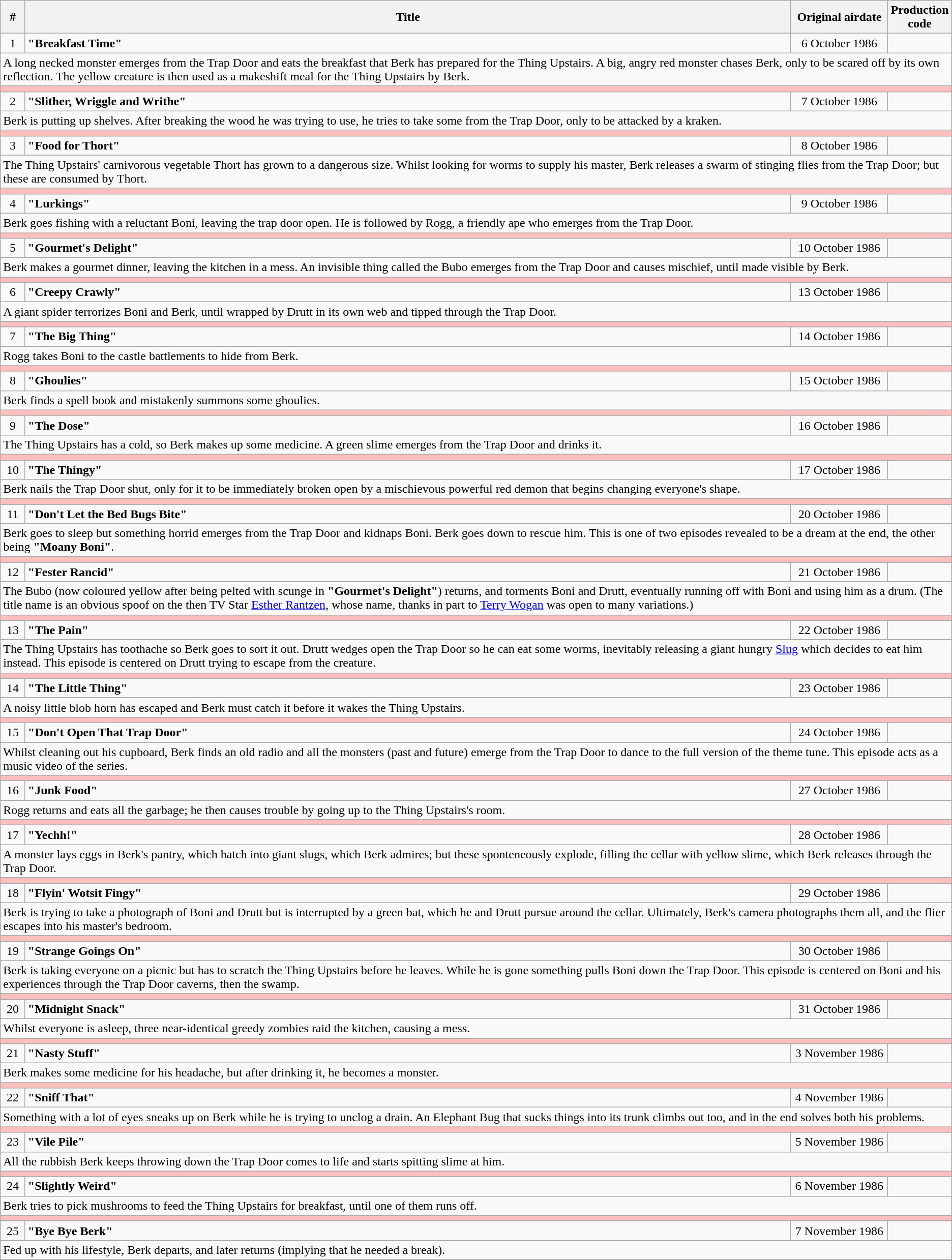<table class="wikitable">
<tr>
<th width="25">#</th>
<th>Title</th>
<th width="120">Original airdate</th>
<th width="50">Production code</th>
</tr>
<tr>
<td align="center">1</td>
<td><strong>"Breakfast Time"</strong></td>
<td align="center">6 October 1986</td>
<td align="center"></td>
</tr>
<tr>
<td colspan="4">A long necked monster emerges from the Trap Door and eats the breakfast that Berk has prepared for the Thing Upstairs. A big, angry red monster chases Berk, only to be scared off by its own reflection. The yellow creature is then used as a makeshift meal for the Thing Upstairs by Berk.</td>
</tr>
<tr>
<td colspan="5" bgcolor="#FFBFBF"></td>
</tr>
<tr>
<td align="center">2</td>
<td><strong>"Slither, Wriggle and Writhe"</strong></td>
<td align="center">7 October 1986</td>
<td align="center"></td>
</tr>
<tr>
<td colspan="4">Berk is putting up shelves.  After breaking the wood he was trying to use, he tries to take some from the Trap Door, only to be attacked by a kraken.</td>
</tr>
<tr>
<td colspan="5" bgcolor="#FFBFBF"></td>
</tr>
<tr>
<td align="center">3</td>
<td><strong>"Food for Thort"</strong></td>
<td align="center">8 October 1986</td>
<td align="center"></td>
</tr>
<tr>
<td colspan="4">The Thing Upstairs' carnivorous vegetable Thort has grown to a dangerous size. Whilst looking for worms to supply his master, Berk releases a swarm of stinging flies from the Trap Door; but these are consumed by Thort.</td>
</tr>
<tr>
<td colspan="5" bgcolor="#FFBFBF"></td>
</tr>
<tr>
<td align="center">4</td>
<td><strong>"Lurkings"</strong></td>
<td align="center">9 October 1986</td>
<td align="center"></td>
</tr>
<tr>
<td colspan="4">Berk goes fishing with a reluctant Boni, leaving the trap door open.  He is followed by Rogg, a friendly ape who emerges from the Trap Door.</td>
</tr>
<tr>
<td colspan="5" bgcolor="#FFBFBF"></td>
</tr>
<tr>
<td align="center">5</td>
<td><strong>"Gourmet's Delight"</strong></td>
<td align="center">10 October 1986</td>
<td align="center"></td>
</tr>
<tr>
<td colspan="4">Berk makes a gourmet dinner, leaving the kitchen in a mess. An invisible thing called the Bubo emerges from the Trap Door and causes mischief, until made visible by Berk.</td>
</tr>
<tr>
<td colspan="5" bgcolor="#FFBFBF"></td>
</tr>
<tr>
<td align="center">6</td>
<td><strong>"Creepy Crawly"</strong></td>
<td align="center">13 October 1986</td>
<td align="center"></td>
</tr>
<tr>
<td colspan="4">A giant spider terrorizes Boni and Berk, until wrapped by Drutt in its own web and tipped through the Trap Door.</td>
</tr>
<tr>
<td colspan="5" bgcolor="#FFBFBF"></td>
</tr>
<tr>
<td align="center">7</td>
<td><strong>"The Big Thing"</strong></td>
<td align="center">14 October 1986</td>
<td align="center"></td>
</tr>
<tr>
<td colspan="4">Rogg takes Boni to the castle battlements to hide from Berk.</td>
</tr>
<tr>
<td colspan="5" bgcolor="#FFBFBF"></td>
</tr>
<tr>
<td align="center">8</td>
<td><strong>"Ghoulies"</strong></td>
<td align="center">15 October 1986</td>
<td align="center"></td>
</tr>
<tr>
<td colspan="4">Berk finds a spell book and mistakenly summons some ghoulies.</td>
</tr>
<tr>
<td colspan="5" bgcolor="#FFBFBF"></td>
</tr>
<tr>
<td align="center">9</td>
<td><strong>"The Dose"</strong></td>
<td align="center">16 October 1986</td>
<td align="center"></td>
</tr>
<tr>
<td colspan="4">The Thing Upstairs has a cold, so Berk makes up some medicine. A green slime emerges from the Trap Door and drinks it.</td>
</tr>
<tr>
<td colspan="5" bgcolor="#FFBFBF"></td>
</tr>
<tr>
<td align="center">10</td>
<td><strong>"The Thingy"</strong></td>
<td align="center">17 October 1986</td>
<td align="center"></td>
</tr>
<tr>
<td colspan="4">Berk nails the Trap Door shut, only for it to be immediately broken open by a mischievous powerful red demon that begins changing everyone's shape.</td>
</tr>
<tr>
<td colspan="5" bgcolor="#FFBFBF"></td>
</tr>
<tr>
<td align="center">11</td>
<td><strong>"Don't Let the Bed Bugs Bite"</strong></td>
<td align="center">20 October 1986</td>
<td align="center"></td>
</tr>
<tr>
<td colspan="4">Berk goes to sleep but something horrid emerges from the Trap Door and kidnaps Boni. Berk goes down to rescue him. This is one of two episodes  revealed to be a dream at the end, the other being <strong>"Moany Boni"</strong>.</td>
</tr>
<tr>
<td colspan="5" bgcolor="#FFBFBF"></td>
</tr>
<tr>
<td align="center">12</td>
<td><strong>"Fester Rancid"</strong></td>
<td align="center">21 October 1986</td>
<td align="center"></td>
</tr>
<tr>
<td colspan="4">The Bubo (now coloured yellow after being pelted with scunge in <strong>"Gourmet's Delight"</strong>) returns, and torments Boni and Drutt, eventually running off with Boni and using him as a drum.  (The title name is an obvious spoof on the then TV Star <a href='#'>Esther Rantzen</a>, whose name, thanks in part to <a href='#'>Terry Wogan</a> was open to many variations.)</td>
</tr>
<tr>
<td colspan="5" bgcolor="#FFBFBF"></td>
</tr>
<tr>
<td align="center">13</td>
<td><strong>"The Pain"</strong></td>
<td align="center">22 October 1986</td>
<td align="center"></td>
</tr>
<tr>
<td colspan="4">The Thing Upstairs has toothache so Berk goes to sort it out. Drutt wedges open the Trap Door so he can eat some worms, inevitably releasing a giant hungry <a href='#'>Slug</a> which decides to eat him instead. This episode is centered on Drutt trying to escape from the creature.</td>
</tr>
<tr>
<td colspan="5" bgcolor="#FFBFBF"></td>
</tr>
<tr>
<td align="center">14</td>
<td><strong>"The Little Thing"</strong></td>
<td align="center">23 October 1986</td>
<td align="center"></td>
</tr>
<tr>
<td colspan="4">A noisy little blob horn has escaped and Berk must catch it before it wakes the Thing Upstairs.</td>
</tr>
<tr>
<td colspan="5" bgcolor="#FFBFBF"></td>
</tr>
<tr>
<td align="center">15</td>
<td><strong>"Don't Open That Trap Door"</strong></td>
<td align="center">24 October 1986</td>
<td align="center"></td>
</tr>
<tr>
<td colspan="4">Whilst cleaning out his cupboard, Berk finds an old radio and all the monsters (past and future) emerge from the Trap Door to dance to the full version of the theme tune. This episode acts as a music video of the series.</td>
</tr>
<tr>
<td colspan="5" bgcolor="#FFBFBF"></td>
</tr>
<tr>
<td align="center">16</td>
<td><strong>"Junk Food"</strong></td>
<td align="center">27 October 1986</td>
<td align="center"></td>
</tr>
<tr>
<td colspan="4">Rogg returns and eats all the garbage; he then causes trouble by going up to the Thing Upstairs's room.</td>
</tr>
<tr>
<td colspan="5" bgcolor="#FFBFBF"></td>
</tr>
<tr>
<td align="center">17</td>
<td><strong>"Yechh!"</strong></td>
<td align="center">28 October 1986</td>
<td align="center"></td>
</tr>
<tr>
<td colspan="4">A monster lays eggs in Berk's pantry, which hatch into giant slugs, which Berk admires; but these sponteneously explode, filling the cellar with yellow slime, which Berk releases through the Trap Door.</td>
</tr>
<tr>
<td colspan="5" bgcolor="#FFBFBF"></td>
</tr>
<tr>
<td align="center">18</td>
<td><strong>"Flyin' Wotsit Fingy"</strong></td>
<td align="center">29 October 1986</td>
<td align="center"></td>
</tr>
<tr>
<td colspan="4">Berk is trying to take a photograph of Boni and Drutt but is interrupted by a green bat, which he and Drutt pursue around the cellar. Ultimately, Berk's camera photographs them all, and the flier escapes into his master's bedroom.</td>
</tr>
<tr>
<td colspan="5" bgcolor="#FFBFBF"></td>
</tr>
<tr>
<td align="center">19</td>
<td><strong>"Strange Goings On"</strong></td>
<td align="center">30 October 1986</td>
<td align="center"></td>
</tr>
<tr>
<td colspan="4">Berk is taking everyone on a picnic but has to scratch the Thing Upstairs before he leaves. While he is gone something pulls Boni down the Trap Door. This episode is centered on Boni and his experiences through the Trap Door caverns, then the swamp.</td>
</tr>
<tr>
<td colspan="5" bgcolor="#FFBFBF"></td>
</tr>
<tr>
<td align="center">20</td>
<td><strong>"Midnight Snack"</strong></td>
<td align="center">31 October 1986</td>
<td align="center"></td>
</tr>
<tr>
<td colspan="4">Whilst everyone is asleep, three near-identical greedy zombies raid the kitchen, causing a mess.</td>
</tr>
<tr>
<td colspan="5" bgcolor="#FFBFBF"></td>
</tr>
<tr>
<td align="center">21</td>
<td><strong>"Nasty Stuff"</strong></td>
<td align="center">3 November 1986</td>
<td align="center"></td>
</tr>
<tr>
<td colspan="4">Berk makes some medicine for his headache, but after drinking it, he becomes a monster.</td>
</tr>
<tr>
<td colspan="5" bgcolor="#FFBFBF"></td>
</tr>
<tr>
<td align="center">22</td>
<td><strong>"Sniff That"</strong></td>
<td align="center">4 November 1986</td>
<td align="center"></td>
</tr>
<tr>
<td colspan="4">Something with a lot of eyes sneaks up on Berk while he is trying to unclog a drain. An Elephant Bug that sucks things into its trunk climbs out too, and in the end solves both his problems.</td>
</tr>
<tr>
<td colspan="5" bgcolor="#FFBFBF"></td>
</tr>
<tr>
<td align="center">23</td>
<td><strong>"Vile Pile"</strong></td>
<td align="center">5 November 1986</td>
<td align="center"></td>
</tr>
<tr>
<td colspan="4">All the rubbish Berk keeps throwing down the Trap Door comes to life and starts spitting slime at him.</td>
</tr>
<tr>
<td colspan="5" bgcolor="#FFBFBF"></td>
</tr>
<tr>
<td align="center">24</td>
<td><strong>"Slightly Weird"</strong></td>
<td align="center">6 November 1986</td>
<td align="center"></td>
</tr>
<tr>
<td colspan="4">Berk tries to pick mushrooms to feed the Thing Upstairs for breakfast, until one of them runs off.</td>
</tr>
<tr>
<td colspan="5" bgcolor="#FFBFBF"></td>
</tr>
<tr>
<td align="center">25</td>
<td><strong>"Bye Bye Berk"</strong></td>
<td align="center">7 November 1986</td>
<td align="center"></td>
</tr>
<tr>
<td colspan="4">Fed up with his lifestyle, Berk departs, and later returns (implying that he needed a break).</td>
</tr>
</table>
